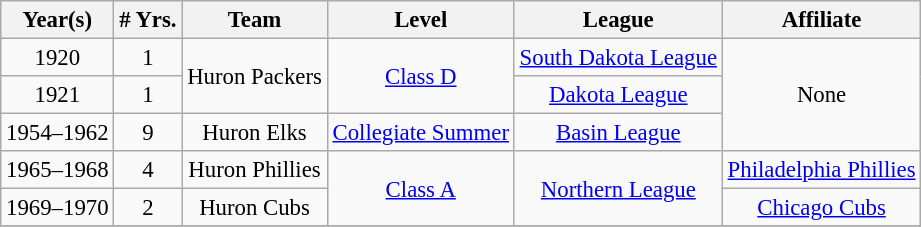<table class="wikitable" style="text-align:center; font-size: 95%;">
<tr>
<th>Year(s)</th>
<th># Yrs.</th>
<th>Team</th>
<th>Level</th>
<th>League</th>
<th>Affiliate</th>
</tr>
<tr>
<td>1920</td>
<td>1</td>
<td rowspan=2>Huron Packers</td>
<td rowspan=2><a href='#'>Class D</a></td>
<td><a href='#'>South Dakota League</a></td>
<td rowspan=3>None</td>
</tr>
<tr>
<td>1921</td>
<td>1</td>
<td><a href='#'>Dakota League</a></td>
</tr>
<tr>
<td>1954–1962</td>
<td>9</td>
<td>Huron Elks</td>
<td><a href='#'>Collegiate Summer</a></td>
<td><a href='#'>Basin League</a></td>
</tr>
<tr>
<td>1965–1968</td>
<td>4</td>
<td>Huron Phillies</td>
<td rowspan=2><a href='#'>Class A</a></td>
<td rowspan=2><a href='#'>Northern League</a></td>
<td><a href='#'>Philadelphia Phillies</a></td>
</tr>
<tr>
<td>1969–1970</td>
<td>2</td>
<td>Huron Cubs</td>
<td><a href='#'>Chicago Cubs</a></td>
</tr>
<tr>
</tr>
</table>
